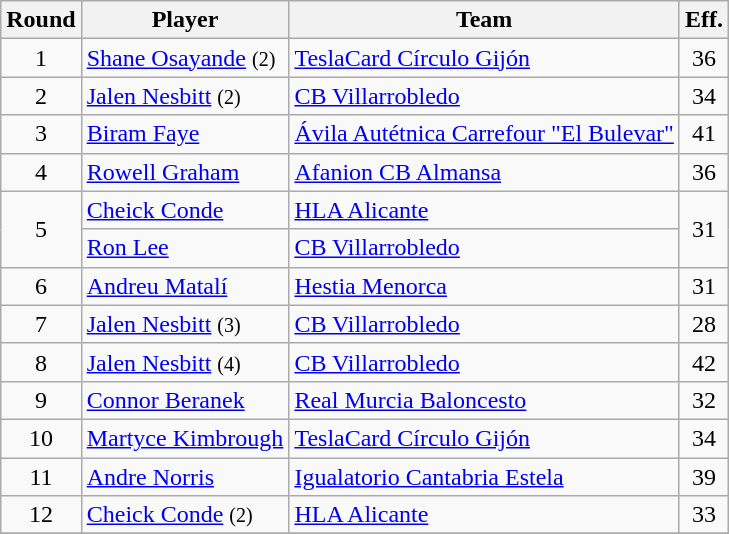<table class="wikitable sortable" style="text-align: center;">
<tr>
<th>Round</th>
<th>Player</th>
<th>Team</th>
<th>Eff.</th>
</tr>
<tr>
<td>1</td>
<td style="text-align:left;"> <a href='#'>Shane Osayande</a> <small>(2)</small></td>
<td style="text-align:left;"><a href='#'>TeslaCard Círculo Gijón</a></td>
<td>36</td>
</tr>
<tr>
<td>2</td>
<td style="text-align:left;"> <a href='#'>Jalen Nesbitt</a> <small>(2)</small></td>
<td style="text-align:left;"><a href='#'>CB Villarrobledo</a></td>
<td>34</td>
</tr>
<tr>
<td>3</td>
<td style="text-align:left;"> <a href='#'>Biram Faye</a></td>
<td style="text-align:left;"><a href='#'>Ávila Autétnica Carrefour "El Bulevar"</a></td>
<td>41</td>
</tr>
<tr>
<td>4</td>
<td style="text-align:left;"> <a href='#'>Rowell Graham</a></td>
<td style="text-align:left;"><a href='#'>Afanion CB Almansa</a></td>
<td>36</td>
</tr>
<tr>
<td rowspan=2>5</td>
<td style="text-align:left;"> <a href='#'>Cheick Conde</a></td>
<td style="text-align:left;"><a href='#'>HLA Alicante</a></td>
<td rowspan=2>31</td>
</tr>
<tr>
<td style="text-align:left;"> <a href='#'>Ron Lee</a></td>
<td style="text-align:left;"><a href='#'>CB Villarrobledo</a></td>
</tr>
<tr>
<td>6</td>
<td style="text-align:left;"> <a href='#'>Andreu Matalí</a></td>
<td style="text-align:left;"><a href='#'>Hestia Menorca</a></td>
<td>31</td>
</tr>
<tr>
<td>7</td>
<td style="text-align:left;"> <a href='#'>Jalen Nesbitt</a> <small>(3)</small></td>
<td style="text-align:left;"><a href='#'>CB Villarrobledo</a></td>
<td>28</td>
</tr>
<tr>
<td>8</td>
<td style="text-align:left;"> <a href='#'>Jalen Nesbitt</a> <small>(4)</small></td>
<td style="text-align:left;"><a href='#'>CB Villarrobledo</a></td>
<td>42</td>
</tr>
<tr>
<td>9</td>
<td style="text-align:left;"> <a href='#'>Connor Beranek</a></td>
<td style="text-align:left;"><a href='#'>Real Murcia Baloncesto</a></td>
<td>32</td>
</tr>
<tr>
<td>10</td>
<td style="text-align:left;"> <a href='#'>Martyce Kimbrough</a></td>
<td style="text-align:left;"><a href='#'>TeslaCard Círculo Gijón</a></td>
<td>34</td>
</tr>
<tr>
<td>11</td>
<td style="text-align:left;"> <a href='#'>Andre Norris</a></td>
<td style="text-align:left;"><a href='#'>Igualatorio Cantabria Estela</a></td>
<td>39</td>
</tr>
<tr>
<td>12</td>
<td style="text-align:left;"> <a href='#'>Cheick Conde</a> <small>(2)</small></td>
<td style="text-align:left;"><a href='#'>HLA Alicante</a></td>
<td>33</td>
</tr>
<tr>
</tr>
</table>
